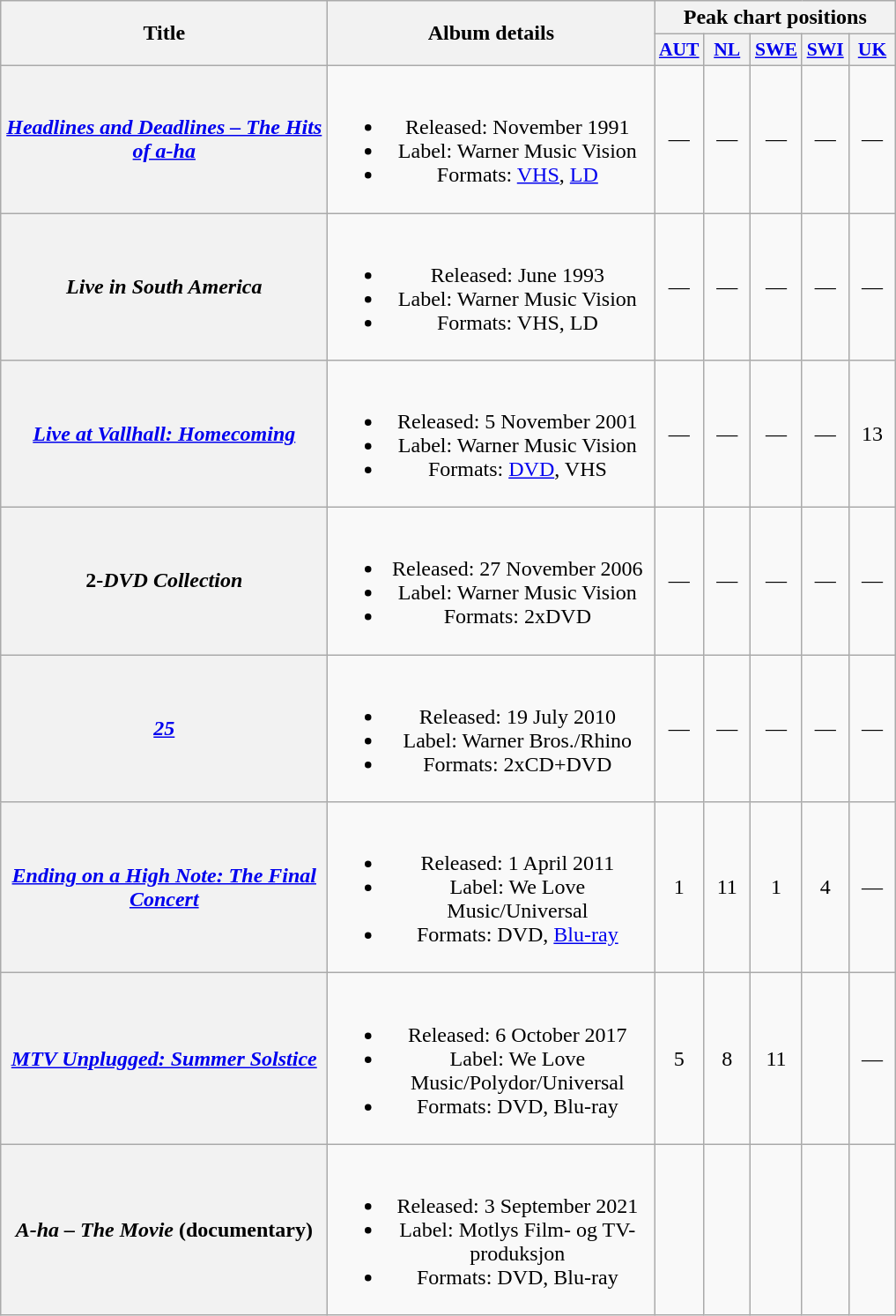<table class="wikitable plainrowheaders" style="text-align:center;">
<tr>
<th rowspan="2" scope="col" style="width:15em;">Title</th>
<th rowspan="2" scope="col" style="width:15em;">Album details</th>
<th colspan="5">Peak chart positions</th>
</tr>
<tr>
<th scope="col" style="width:2em;font-size:90%;"><a href='#'>AUT</a><br></th>
<th scope="col" style="width:2em;font-size:90%;"><a href='#'>NL</a><br></th>
<th scope="col" style="width:2em;font-size:90%;"><a href='#'>SWE</a><br></th>
<th scope="col" style="width:2em;font-size:90%;"><a href='#'>SWI</a><br></th>
<th scope="col" style="width:2em;font-size:90%;"><a href='#'>UK</a><br></th>
</tr>
<tr>
<th scope="row"><em><a href='#'>Headlines and Deadlines – The Hits of a-ha</a></em></th>
<td><br><ul><li>Released: November 1991</li><li>Label: Warner Music Vision</li><li>Formats: <a href='#'>VHS</a>, <a href='#'>LD</a></li></ul></td>
<td>—</td>
<td>—</td>
<td>—</td>
<td>—</td>
<td>—</td>
</tr>
<tr>
<th scope="row"><em>Live in South America</em></th>
<td><br><ul><li>Released: June 1993</li><li>Label: Warner Music Vision</li><li>Formats: VHS, LD</li></ul></td>
<td>—</td>
<td>—</td>
<td>—</td>
<td>—</td>
<td>—</td>
</tr>
<tr>
<th scope="row"><em><a href='#'>Live at Vallhall: Homecoming</a></em></th>
<td><br><ul><li>Released: 5 November 2001</li><li>Label: Warner Music Vision</li><li>Formats: <a href='#'>DVD</a>, VHS</li></ul></td>
<td>—</td>
<td>—</td>
<td>—</td>
<td>—</td>
<td>13</td>
</tr>
<tr>
<th scope="row">2-<em>DVD Collection</em></th>
<td><br><ul><li>Released: 27 November 2006</li><li>Label: Warner Music Vision</li><li>Formats: 2xDVD</li></ul></td>
<td>—</td>
<td>—</td>
<td>—</td>
<td>—</td>
<td>—</td>
</tr>
<tr>
<th scope="row"><em><a href='#'>25</a></em></th>
<td><br><ul><li>Released: 19 July 2010</li><li>Label: Warner Bros./Rhino</li><li>Formats: 2xCD+DVD</li></ul></td>
<td>—</td>
<td>—</td>
<td>—</td>
<td>—</td>
<td>—</td>
</tr>
<tr>
<th scope="row"><em><a href='#'>Ending on a High Note: The Final Concert</a></em></th>
<td><br><ul><li>Released: 1 April 2011</li><li>Label: We Love Music/Universal</li><li>Formats: DVD, <a href='#'>Blu-ray</a></li></ul></td>
<td>1</td>
<td>11</td>
<td>1</td>
<td>4</td>
<td>—</td>
</tr>
<tr>
<th scope="row"><em><a href='#'>MTV Unplugged: Summer Solstice</a></em></th>
<td><br><ul><li>Released: 6 October 2017</li><li>Label: We Love Music/Polydor/Universal</li><li>Formats: DVD, Blu-ray</li></ul></td>
<td>5</td>
<td>8</td>
<td>11</td>
<td></td>
<td>—</td>
</tr>
<tr>
<th scope="row"><em>A-ha – The Movie</em> (documentary)</th>
<td><br><ul><li>Released: 3 September 2021</li><li>Label: Motlys Film- og TV-produksjon</li><li>Formats: DVD, Blu-ray</li></ul></td>
<td></td>
<td></td>
<td></td>
<td></td>
</tr>
</table>
